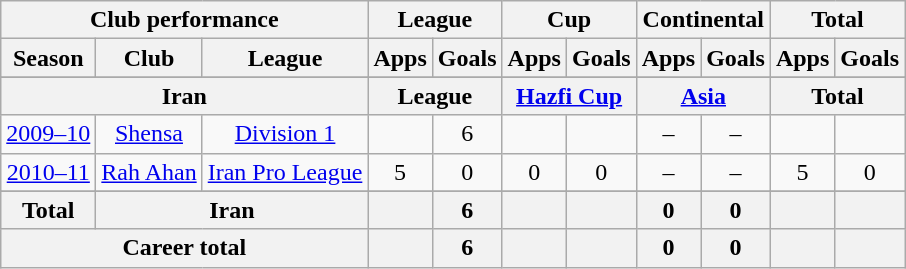<table class="wikitable" style="text-align:center">
<tr>
<th colspan=3>Club performance</th>
<th colspan=2>League</th>
<th colspan=2>Cup</th>
<th colspan=2>Continental</th>
<th colspan=2>Total</th>
</tr>
<tr>
<th>Season</th>
<th>Club</th>
<th>League</th>
<th>Apps</th>
<th>Goals</th>
<th>Apps</th>
<th>Goals</th>
<th>Apps</th>
<th>Goals</th>
<th>Apps</th>
<th>Goals</th>
</tr>
<tr>
</tr>
<tr>
<th colspan=3>Iran</th>
<th colspan=2>League</th>
<th colspan=2><a href='#'>Hazfi Cup</a></th>
<th colspan=2><a href='#'>Asia</a></th>
<th colspan=2>Total</th>
</tr>
<tr>
<td><a href='#'>2009–10</a></td>
<td rowspan="1"><a href='#'>Shensa</a></td>
<td rowspan="1"><a href='#'>Division 1</a></td>
<td></td>
<td>6</td>
<td></td>
<td></td>
<td>–</td>
<td>–</td>
<td></td>
<td></td>
</tr>
<tr>
<td><a href='#'>2010–11</a></td>
<td rowspan="1"><a href='#'>Rah Ahan</a></td>
<td rowspan="1"><a href='#'>Iran Pro League</a></td>
<td>5</td>
<td>0</td>
<td>0</td>
<td>0</td>
<td>–</td>
<td>–</td>
<td>5</td>
<td>0</td>
</tr>
<tr>
</tr>
<tr>
<th rowspan=1>Total</th>
<th colspan=2>Iran</th>
<th></th>
<th>6</th>
<th></th>
<th></th>
<th>0</th>
<th>0</th>
<th></th>
<th></th>
</tr>
<tr>
<th colspan=3>Career total</th>
<th></th>
<th>6</th>
<th></th>
<th></th>
<th>0</th>
<th>0</th>
<th></th>
<th></th>
</tr>
</table>
